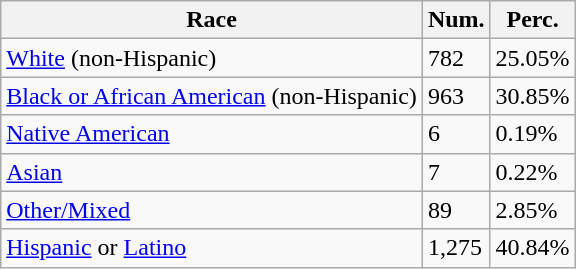<table class="wikitable">
<tr>
<th>Race</th>
<th>Num.</th>
<th>Perc.</th>
</tr>
<tr>
<td><a href='#'>White</a> (non-Hispanic)</td>
<td>782</td>
<td>25.05%</td>
</tr>
<tr>
<td><a href='#'>Black or African American</a> (non-Hispanic)</td>
<td>963</td>
<td>30.85%</td>
</tr>
<tr>
<td><a href='#'>Native American</a></td>
<td>6</td>
<td>0.19%</td>
</tr>
<tr>
<td><a href='#'>Asian</a></td>
<td>7</td>
<td>0.22%</td>
</tr>
<tr>
<td><a href='#'>Other/Mixed</a></td>
<td>89</td>
<td>2.85%</td>
</tr>
<tr>
<td><a href='#'>Hispanic</a> or <a href='#'>Latino</a></td>
<td>1,275</td>
<td>40.84%</td>
</tr>
</table>
